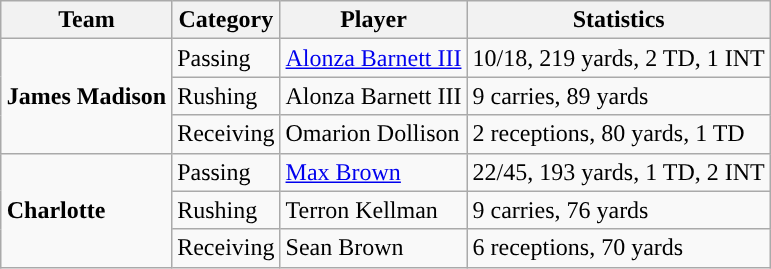<table class="wikitable" style="float: right;">
<tr>
<th>Team</th>
<th>Category</th>
<th>Player</th>
<th>Statistics</th>
</tr>
<tr>
<td rowspan=3><strong>James Madison</strong></td>
<td>Passing</td>
<td><a href='#'>Alonza Barnett III</a></td>
<td>10/18, 219 yards, 2 TD, 1 INT</td>
</tr>
<tr>
<td>Rushing</td>
<td>Alonza Barnett III</td>
<td>9 carries, 89 yards</td>
</tr>
<tr>
<td>Receiving</td>
<td>Omarion Dollison</td>
<td>2 receptions, 80 yards, 1 TD</td>
</tr>
<tr>
<td rowspan=3><strong>Charlotte</strong></td>
<td>Passing</td>
<td><a href='#'>Max Brown</a></td>
<td>22/45, 193 yards, 1 TD, 2 INT</td>
</tr>
<tr>
<td>Rushing</td>
<td>Terron Kellman</td>
<td>9 carries, 76 yards</td>
</tr>
<tr>
<td>Receiving</td>
<td>Sean Brown</td>
<td>6 receptions, 70 yards</td>
</tr>
</table>
